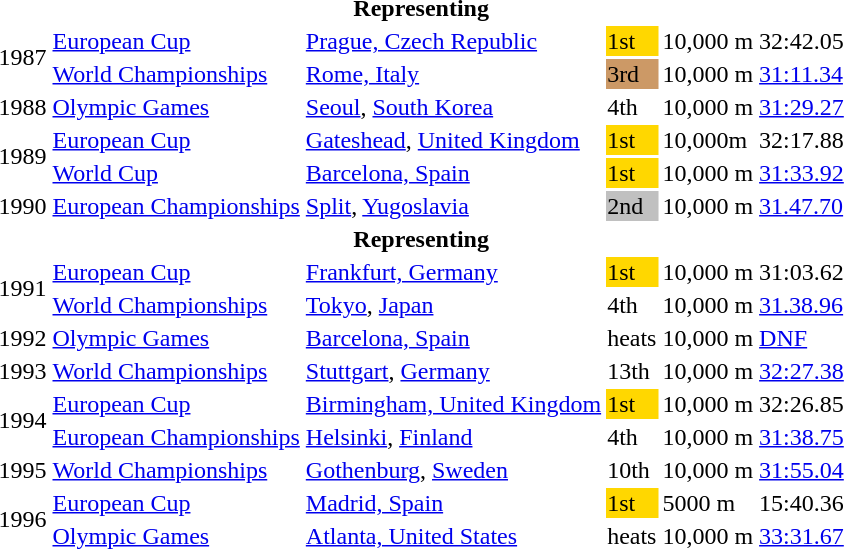<table>
<tr>
<th colspan="6">Representing </th>
</tr>
<tr>
<td rowspan=2>1987</td>
<td><a href='#'>European Cup</a></td>
<td><a href='#'>Prague, Czech Republic</a></td>
<td bgcolor="gold">1st</td>
<td>10,000 m</td>
<td>32:42.05</td>
</tr>
<tr>
<td><a href='#'>World Championships</a></td>
<td><a href='#'>Rome, Italy</a></td>
<td bgcolor="cc9966">3rd</td>
<td>10,000 m</td>
<td><a href='#'>31:11.34</a></td>
</tr>
<tr>
<td>1988</td>
<td><a href='#'>Olympic Games</a></td>
<td><a href='#'>Seoul</a>, <a href='#'>South Korea</a></td>
<td>4th</td>
<td>10,000 m</td>
<td><a href='#'>31:29.27</a></td>
</tr>
<tr>
<td rowspan=2>1989</td>
<td><a href='#'>European Cup</a></td>
<td><a href='#'>Gateshead</a>, <a href='#'>United Kingdom</a></td>
<td bgcolor="gold">1st</td>
<td>10,000m</td>
<td>32:17.88</td>
</tr>
<tr>
<td><a href='#'>World Cup</a></td>
<td><a href='#'>Barcelona, Spain</a></td>
<td bgcolor="Gold">1st</td>
<td>10,000 m</td>
<td><a href='#'>31:33.92</a></td>
</tr>
<tr>
<td>1990</td>
<td><a href='#'>European Championships</a></td>
<td><a href='#'>Split</a>, <a href='#'>Yugoslavia</a></td>
<td bgcolor="silver">2nd</td>
<td>10,000 m</td>
<td><a href='#'>31.47.70</a></td>
</tr>
<tr>
<th colspan="6">Representing </th>
</tr>
<tr>
<td rowspan=2>1991</td>
<td><a href='#'>European Cup</a></td>
<td><a href='#'>Frankfurt, Germany</a></td>
<td bgcolor="gold">1st</td>
<td>10,000 m</td>
<td>31:03.62</td>
</tr>
<tr>
<td><a href='#'>World Championships</a></td>
<td><a href='#'>Tokyo</a>, <a href='#'>Japan</a></td>
<td>4th</td>
<td>10,000 m</td>
<td><a href='#'>31.38.96</a></td>
</tr>
<tr>
<td>1992</td>
<td><a href='#'>Olympic Games</a></td>
<td><a href='#'>Barcelona, Spain</a></td>
<td>heats</td>
<td>10,000 m</td>
<td><a href='#'>DNF</a></td>
</tr>
<tr>
<td>1993</td>
<td><a href='#'>World Championships</a></td>
<td><a href='#'>Stuttgart</a>, <a href='#'>Germany</a></td>
<td>13th</td>
<td>10,000 m</td>
<td><a href='#'>32:27.38</a></td>
</tr>
<tr>
<td rowspan=2>1994</td>
<td><a href='#'>European Cup</a></td>
<td><a href='#'>Birmingham, United Kingdom</a></td>
<td bgcolor="gold">1st</td>
<td>10,000 m</td>
<td>32:26.85</td>
</tr>
<tr>
<td><a href='#'>European Championships</a></td>
<td><a href='#'>Helsinki</a>, <a href='#'>Finland</a></td>
<td>4th</td>
<td>10,000 m</td>
<td><a href='#'>31:38.75</a></td>
</tr>
<tr>
<td>1995</td>
<td><a href='#'>World Championships</a></td>
<td><a href='#'>Gothenburg</a>, <a href='#'>Sweden</a></td>
<td>10th</td>
<td>10,000 m</td>
<td><a href='#'>31:55.04</a></td>
</tr>
<tr>
<td rowspan=2>1996</td>
<td><a href='#'>European Cup</a></td>
<td><a href='#'>Madrid, Spain</a></td>
<td bgcolor="gold">1st</td>
<td>5000 m</td>
<td>15:40.36</td>
</tr>
<tr>
<td><a href='#'>Olympic Games</a></td>
<td><a href='#'>Atlanta, United States</a></td>
<td>heats</td>
<td>10,000 m</td>
<td><a href='#'>33:31.67</a></td>
</tr>
</table>
